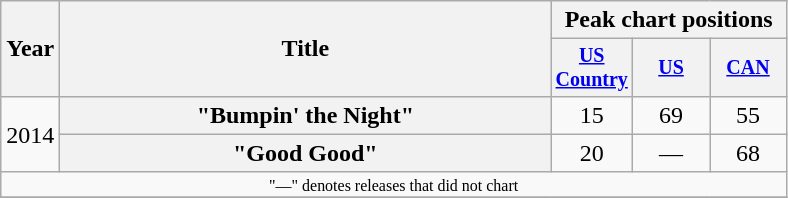<table class="wikitable plainrowheaders" style="text-align:center;">
<tr>
<th rowspan="2">Year</th>
<th rowspan="2" style="width:20em;">Title</th>
<th colspan="3">Peak chart positions</th>
</tr>
<tr style="font-size:smaller;">
<th width="45"><a href='#'>US Country</a><br></th>
<th width="45"><a href='#'>US</a><br></th>
<th width="45"><a href='#'>CAN</a><br></th>
</tr>
<tr>
<td rowspan="2">2014</td>
<th scope="row">"Bumpin' the Night"</th>
<td>15</td>
<td>69</td>
<td>55</td>
</tr>
<tr>
<th scope="row">"Good Good"</th>
<td>20</td>
<td>—</td>
<td>68</td>
</tr>
<tr>
<td colspan="5" style="font-size:8pt">"—" denotes releases that did not chart</td>
</tr>
<tr>
</tr>
</table>
